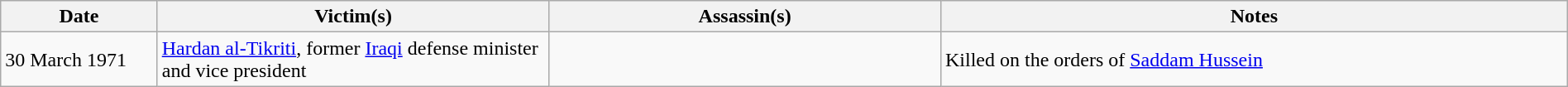<table class="wikitable"  style="width:100%">
<tr>
<th style="width:10%">Date</th>
<th style="width:25%">Victim(s)</th>
<th style="width:25%">Assassin(s)</th>
<th style="width:40%">Notes</th>
</tr>
<tr>
<td>30 March 1971</td>
<td><a href='#'>Hardan al-Tikriti</a>, former <a href='#'>Iraqi</a> defense minister and vice president</td>
<td></td>
<td>Killed on the orders of <a href='#'>Saddam Hussein</a></td>
</tr>
</table>
